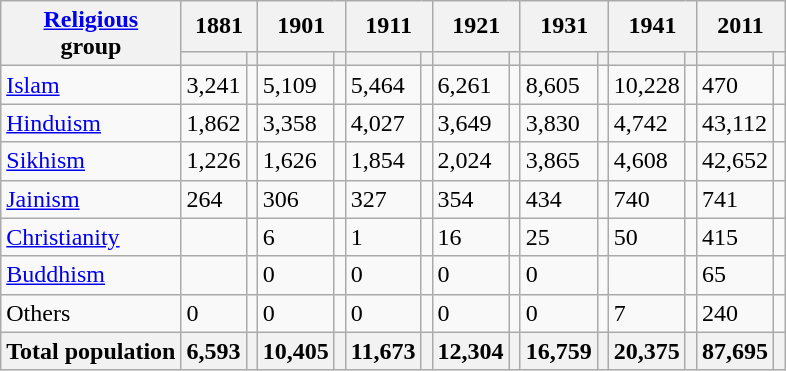<table class="wikitable collapsible sortable">
<tr>
<th rowspan="2"><a href='#'>Religious</a><br>group</th>
<th colspan="2">1881</th>
<th colspan="2">1901</th>
<th colspan="2">1911</th>
<th colspan="2">1921</th>
<th colspan="2">1931</th>
<th colspan="2">1941</th>
<th colspan="2">2011</th>
</tr>
<tr>
<th><a href='#'></a></th>
<th></th>
<th></th>
<th></th>
<th></th>
<th></th>
<th></th>
<th></th>
<th></th>
<th></th>
<th></th>
<th></th>
<th></th>
<th></th>
</tr>
<tr>
<td><a href='#'>Islam</a> </td>
<td>3,241</td>
<td></td>
<td>5,109</td>
<td></td>
<td>5,464</td>
<td></td>
<td>6,261</td>
<td></td>
<td>8,605</td>
<td></td>
<td>10,228</td>
<td></td>
<td>470</td>
<td></td>
</tr>
<tr>
<td><a href='#'>Hinduism</a> </td>
<td>1,862</td>
<td></td>
<td>3,358</td>
<td></td>
<td>4,027</td>
<td></td>
<td>3,649</td>
<td></td>
<td>3,830</td>
<td></td>
<td>4,742</td>
<td></td>
<td>43,112</td>
<td></td>
</tr>
<tr>
<td><a href='#'>Sikhism</a> </td>
<td>1,226</td>
<td></td>
<td>1,626</td>
<td></td>
<td>1,854</td>
<td></td>
<td>2,024</td>
<td></td>
<td>3,865</td>
<td></td>
<td>4,608</td>
<td></td>
<td>42,652</td>
<td></td>
</tr>
<tr>
<td><a href='#'>Jainism</a> </td>
<td>264</td>
<td></td>
<td>306</td>
<td></td>
<td>327</td>
<td></td>
<td>354</td>
<td></td>
<td>434</td>
<td></td>
<td>740</td>
<td></td>
<td>741</td>
<td></td>
</tr>
<tr>
<td><a href='#'>Christianity</a> </td>
<td></td>
<td></td>
<td>6</td>
<td></td>
<td>1</td>
<td></td>
<td>16</td>
<td></td>
<td>25</td>
<td></td>
<td>50</td>
<td></td>
<td>415</td>
<td></td>
</tr>
<tr>
<td><a href='#'>Buddhism</a> </td>
<td></td>
<td></td>
<td>0</td>
<td></td>
<td>0</td>
<td></td>
<td>0</td>
<td></td>
<td>0</td>
<td></td>
<td></td>
<td></td>
<td>65</td>
<td></td>
</tr>
<tr>
<td>Others</td>
<td>0</td>
<td></td>
<td>0</td>
<td></td>
<td>0</td>
<td></td>
<td>0</td>
<td></td>
<td>0</td>
<td></td>
<td>7</td>
<td></td>
<td>240</td>
<td></td>
</tr>
<tr>
<th>Total population</th>
<th>6,593</th>
<th></th>
<th>10,405</th>
<th></th>
<th>11,673</th>
<th></th>
<th>12,304</th>
<th></th>
<th>16,759</th>
<th></th>
<th>20,375</th>
<th></th>
<th>87,695</th>
<th></th>
</tr>
</table>
